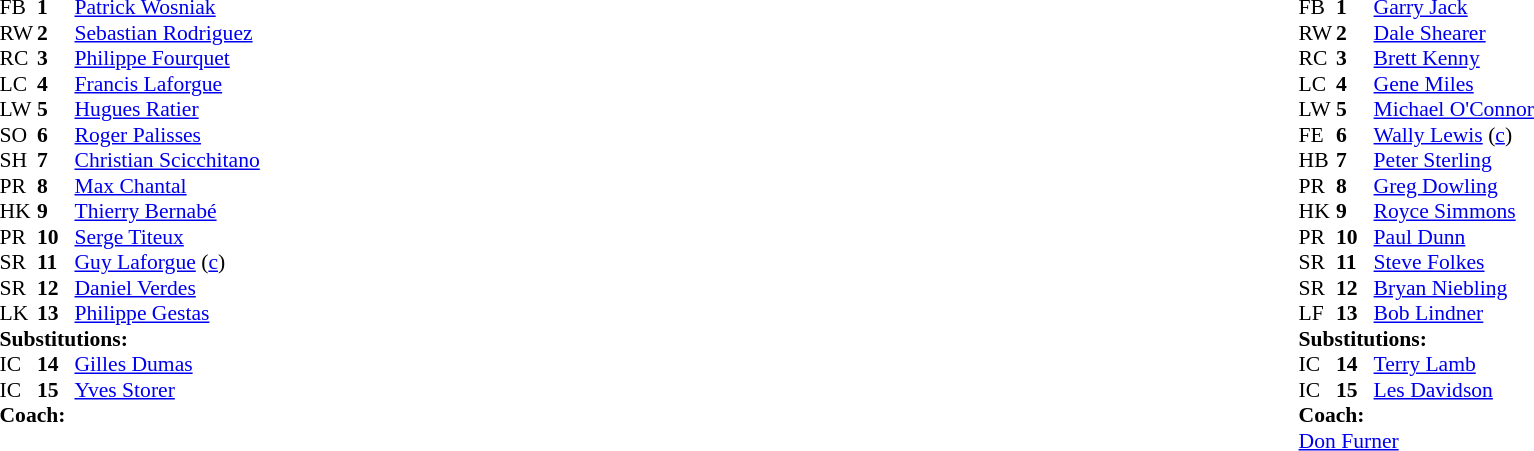<table width="100%">
<tr>
<td valign="top" width="50%"><br><table style="font-size: 90%" cellspacing="0" cellpadding="0">
<tr>
<th width="25"></th>
<th width="25"></th>
</tr>
<tr>
<td>FB</td>
<td><strong>1</strong></td>
<td><a href='#'>Patrick Wosniak</a></td>
</tr>
<tr>
<td>RW</td>
<td><strong>2</strong></td>
<td><a href='#'>Sebastian Rodriguez</a></td>
</tr>
<tr>
<td>RC</td>
<td><strong>3</strong></td>
<td><a href='#'>Philippe Fourquet</a></td>
</tr>
<tr>
<td>LC</td>
<td><strong>4</strong></td>
<td><a href='#'>Francis Laforgue</a></td>
</tr>
<tr>
<td>LW</td>
<td><strong>5</strong></td>
<td><a href='#'>Hugues Ratier</a></td>
</tr>
<tr>
<td>SO</td>
<td><strong>6</strong></td>
<td><a href='#'>Roger Palisses</a></td>
</tr>
<tr>
<td>SH</td>
<td><strong>7</strong></td>
<td><a href='#'>Christian Scicchitano</a></td>
</tr>
<tr>
<td>PR</td>
<td><strong>8</strong></td>
<td><a href='#'>Max Chantal</a></td>
</tr>
<tr>
<td>HK</td>
<td><strong>9</strong></td>
<td><a href='#'>Thierry Bernabé</a></td>
</tr>
<tr>
<td>PR</td>
<td><strong>10</strong></td>
<td><a href='#'>Serge Titeux</a></td>
</tr>
<tr>
<td>SR</td>
<td><strong>11</strong></td>
<td><a href='#'>Guy Laforgue</a> (<a href='#'>c</a>)</td>
</tr>
<tr>
<td>SR</td>
<td><strong>12</strong></td>
<td><a href='#'>Daniel Verdes</a></td>
</tr>
<tr>
<td>LK</td>
<td><strong>13</strong></td>
<td><a href='#'>Philippe Gestas</a></td>
</tr>
<tr>
<td colspan=3><strong>Substitutions:</strong></td>
</tr>
<tr>
<td>IC</td>
<td><strong>14</strong></td>
<td><a href='#'>Gilles Dumas</a></td>
</tr>
<tr>
<td>IC</td>
<td><strong>15</strong></td>
<td><a href='#'>Yves Storer</a></td>
</tr>
<tr>
<td colspan=3><strong>Coach:</strong></td>
</tr>
<tr>
<td colspan="4"></td>
</tr>
</table>
</td>
<td valign="top" width="50%"><br><table style="font-size: 90%" cellspacing="0" cellpadding="0" align="center">
<tr>
<th width="25"></th>
<th width="25"></th>
</tr>
<tr>
<td>FB</td>
<td><strong>1</strong></td>
<td><a href='#'>Garry Jack</a></td>
</tr>
<tr>
<td>RW</td>
<td><strong>2</strong></td>
<td><a href='#'>Dale Shearer</a></td>
</tr>
<tr>
<td>RC</td>
<td><strong>3</strong></td>
<td><a href='#'>Brett Kenny</a></td>
</tr>
<tr>
<td>LC</td>
<td><strong>4</strong></td>
<td><a href='#'>Gene Miles</a></td>
</tr>
<tr>
<td>LW</td>
<td><strong>5</strong></td>
<td><a href='#'>Michael O'Connor</a></td>
</tr>
<tr>
<td>FE</td>
<td><strong>6</strong></td>
<td><a href='#'>Wally Lewis</a> (<a href='#'>c</a>)</td>
</tr>
<tr>
<td>HB</td>
<td><strong>7</strong></td>
<td><a href='#'>Peter Sterling</a></td>
</tr>
<tr>
<td>PR</td>
<td><strong>8</strong></td>
<td><a href='#'>Greg Dowling</a></td>
</tr>
<tr>
<td>HK</td>
<td><strong>9</strong></td>
<td><a href='#'>Royce Simmons</a></td>
</tr>
<tr>
<td>PR</td>
<td><strong>10</strong></td>
<td><a href='#'>Paul Dunn</a></td>
</tr>
<tr>
<td>SR</td>
<td><strong>11</strong></td>
<td><a href='#'>Steve Folkes</a></td>
</tr>
<tr>
<td>SR</td>
<td><strong>12</strong></td>
<td><a href='#'>Bryan Niebling</a></td>
</tr>
<tr>
<td>LF</td>
<td><strong>13</strong></td>
<td><a href='#'>Bob Lindner</a></td>
</tr>
<tr>
<td colspan=3><strong>Substitutions:</strong></td>
</tr>
<tr>
<td>IC</td>
<td><strong>14</strong></td>
<td><a href='#'>Terry Lamb</a></td>
</tr>
<tr>
<td>IC</td>
<td><strong>15</strong></td>
<td><a href='#'>Les Davidson</a></td>
</tr>
<tr>
<td colspan=3><strong>Coach:</strong></td>
</tr>
<tr>
<td colspan="4"> <a href='#'>Don Furner</a></td>
</tr>
</table>
</td>
</tr>
</table>
